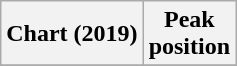<table class="wikitable plainrowheaders" style="text-align:center">
<tr>
<th scope="col">Chart (2019)</th>
<th scope="col">Peak<br>position</th>
</tr>
<tr>
</tr>
</table>
